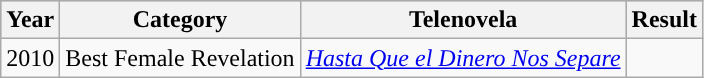<table class="wikitable">
<tr style="background:#b0c4de;">
<th>Year</th>
<th>Category</th>
<th>Telenovela</th>
<th>Result</th>
</tr>
<tr>
<td>2010</td>
<td>Best Female Revelation</td>
<td><em><a href='#'>Hasta Que el Dinero Nos Separe</a></em></td>
<td></td>
</tr>
</table>
